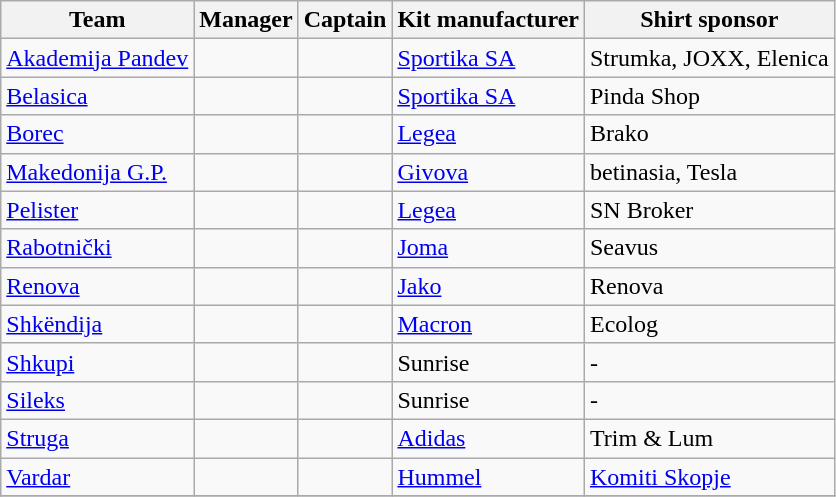<table class="wikitable sortable">
<tr>
<th>Team</th>
<th>Manager</th>
<th>Captain</th>
<th>Kit manufacturer</th>
<th>Shirt sponsor</th>
</tr>
<tr>
<td><a href='#'>Akademija Pandev</a></td>
<td> </td>
<td> </td>
<td> <a href='#'>Sportika SA</a></td>
<td>Strumka, JOXX, Elenica</td>
</tr>
<tr>
<td><a href='#'>Belasica</a></td>
<td> </td>
<td> </td>
<td> <a href='#'>Sportika SA</a></td>
<td>Pinda Shop</td>
</tr>
<tr>
<td><a href='#'>Borec</a></td>
<td> </td>
<td> </td>
<td> <a href='#'>Legea</a></td>
<td>Brako</td>
</tr>
<tr>
<td><a href='#'>Makedonija G.P.</a></td>
<td> </td>
<td> </td>
<td> <a href='#'>Givova</a></td>
<td>betinasia, Tesla</td>
</tr>
<tr>
<td><a href='#'>Pelister</a></td>
<td> </td>
<td> </td>
<td> <a href='#'>Legea</a></td>
<td>SN Broker</td>
</tr>
<tr>
<td><a href='#'>Rabotnički</a></td>
<td> </td>
<td> </td>
<td> <a href='#'>Joma</a></td>
<td>Seavus</td>
</tr>
<tr>
<td><a href='#'>Renova</a></td>
<td> </td>
<td> </td>
<td> <a href='#'>Jako</a></td>
<td>Renova</td>
</tr>
<tr>
<td><a href='#'>Shkëndija</a></td>
<td> </td>
<td> </td>
<td> <a href='#'>Macron</a></td>
<td>Ecolog</td>
</tr>
<tr>
<td><a href='#'>Shkupi</a></td>
<td> </td>
<td> </td>
<td> Sunrise</td>
<td>-</td>
</tr>
<tr>
<td><a href='#'>Sileks</a></td>
<td> </td>
<td> </td>
<td> Sunrise</td>
<td>-</td>
</tr>
<tr>
<td><a href='#'>Struga</a></td>
<td> </td>
<td> </td>
<td> <a href='#'>Adidas</a></td>
<td>Trim & Lum</td>
</tr>
<tr>
<td><a href='#'>Vardar</a></td>
<td> </td>
<td> </td>
<td> <a href='#'>Hummel</a></td>
<td><a href='#'>Komiti Skopje</a></td>
</tr>
<tr>
</tr>
</table>
